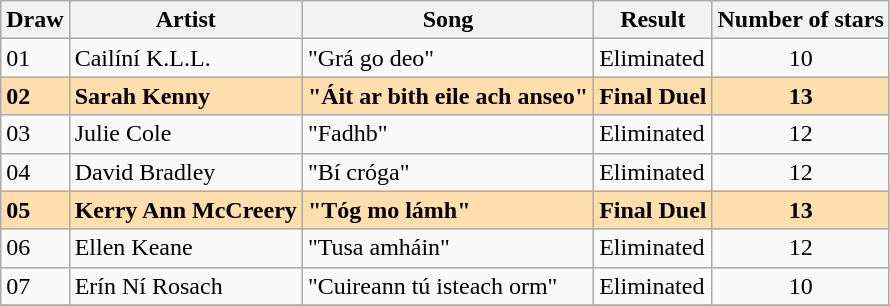<table class="sortable wikitable">
<tr>
<th>Draw</th>
<th>Artist</th>
<th>Song</th>
<th>Result</th>
<th>Number of stars</th>
</tr>
<tr>
<td>01</td>
<td>Cailíní K.L.L.</td>
<td>"Grá go deo"</td>
<td>Eliminated</td>
<td align=center>10</td>
</tr>
<tr style="font-weight: bold; background: navajowhite;">
<td>02</td>
<td>Sarah Kenny</td>
<td>"Áit ar bith eile ach anseo"</td>
<td>Final Duel</td>
<td align=center>13</td>
</tr>
<tr>
<td>03</td>
<td>Julie Cole</td>
<td>"Fadhb"</td>
<td>Eliminated</td>
<td align=center>12</td>
</tr>
<tr>
<td>04</td>
<td>David Bradley</td>
<td>"Bí cróga"</td>
<td>Eliminated</td>
<td align=center>12</td>
</tr>
<tr style="font-weight: bold; background: navajowhite;">
<td>05</td>
<td>Kerry Ann McCreery</td>
<td>"Tóg mo lámh"</td>
<td>Final Duel</td>
<td align=center>13</td>
</tr>
<tr>
<td>06</td>
<td>Ellen Keane</td>
<td>"Tusa amháin"</td>
<td>Eliminated</td>
<td align=center>12</td>
</tr>
<tr>
<td>07</td>
<td>Erín Ní Rosach</td>
<td>"Cuireann tú isteach orm"</td>
<td>Eliminated</td>
<td align=center>10</td>
</tr>
<tr>
</tr>
</table>
